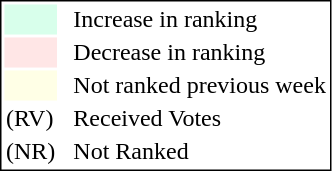<table style="border:1px solid black;">
<tr>
<td style="background:#D8FFEB; width:20px;"></td>
<td> </td>
<td>Increase in ranking</td>
</tr>
<tr>
<td style="background:#FFE6E6; width:20px;"></td>
<td> </td>
<td>Decrease in ranking</td>
</tr>
<tr>
<td style="background:#FFFFE6; width:20px;"></td>
<td> </td>
<td>Not ranked previous week</td>
</tr>
<tr>
<td>(RV)</td>
<td> </td>
<td>Received Votes</td>
</tr>
<tr>
<td>(NR)</td>
<td> </td>
<td>Not Ranked</td>
</tr>
</table>
